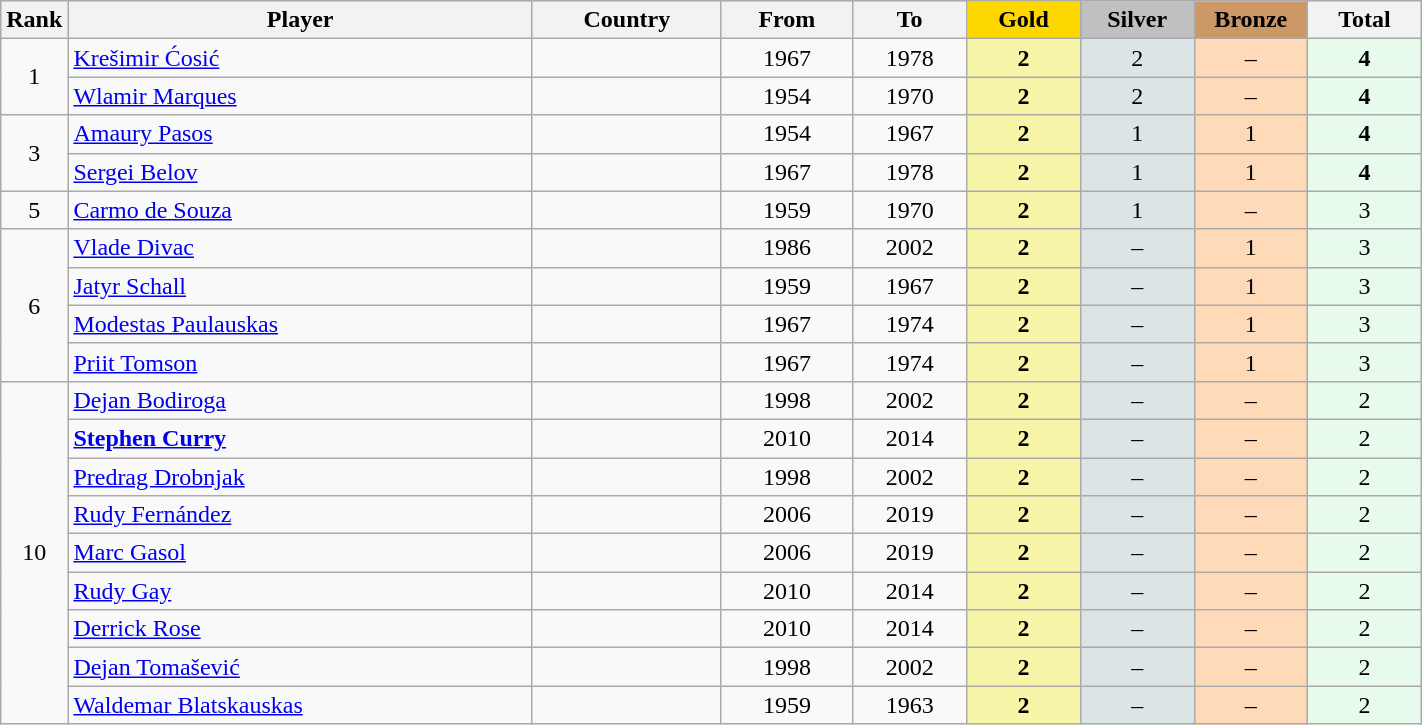<table class="wikitable plainrowheaders" width=75% style="text-align:center;">
<tr style="background-color:#EDEDED;">
<th class="hintergrundfarbe5" style="width:1em">Rank</th>
<th class="hintergrundfarbe5">Player</th>
<th class="hintergrundfarbe5">Country</th>
<th class="hintergrundfarbe5">From</th>
<th class="hintergrundfarbe5">To</th>
<th style="background:    gold; width:8%">Gold</th>
<th style="background:  silver; width:8%">Silver</th>
<th style="background: #CC9966; width:8%">Bronze</th>
<th class="hintergrundfarbe5" style="width:8%">Total</th>
</tr>
<tr>
<td rowspan="2">1</td>
<td align="left"><a href='#'>Krešimir Ćosić</a></td>
<td align="left"></td>
<td>1967</td>
<td>1978</td>
<td bgcolor="#F7F6A8"><strong>2</strong></td>
<td bgcolor="#DCE5E5">2</td>
<td bgcolor="#FFDAB9">–</td>
<td bgcolor="#E7FAEC"><strong>4</strong></td>
</tr>
<tr align="center">
<td align="left"><a href='#'>Wlamir Marques</a></td>
<td align="left"></td>
<td>1954</td>
<td>1970</td>
<td bgcolor="#F7F6A8"><strong>2</strong></td>
<td bgcolor="#DCE5E5">2</td>
<td bgcolor="#FFDAB9">–</td>
<td bgcolor="#E7FAEC"><strong>4</strong></td>
</tr>
<tr align="center">
<td rowspan="2">3</td>
<td align="left"><a href='#'>Amaury Pasos</a></td>
<td align="left"></td>
<td>1954</td>
<td>1967</td>
<td bgcolor="#F7F6A8"><strong>2</strong></td>
<td bgcolor="#DCE5E5">1</td>
<td bgcolor="#FFDAB9">1</td>
<td bgcolor="#E7FAEC"><strong>4</strong></td>
</tr>
<tr align="center">
<td align="left"><a href='#'>Sergei Belov</a></td>
<td align="left"></td>
<td>1967</td>
<td>1978</td>
<td bgcolor="#F7F6A8"><strong>2</strong></td>
<td bgcolor="#DCE5E5">1</td>
<td bgcolor="#FFDAB9">1</td>
<td bgcolor="#E7FAEC"><strong>4</strong></td>
</tr>
<tr align="center">
<td>5</td>
<td align="left"><a href='#'>Carmo de Souza</a></td>
<td align="left"></td>
<td>1959</td>
<td>1970</td>
<td bgcolor="#F7F6A8"><strong>2</strong></td>
<td bgcolor="#DCE5E5">1</td>
<td bgcolor="#FFDAB9">–</td>
<td bgcolor="#E7FAEC">3</td>
</tr>
<tr align="center">
<td rowspan="4">6</td>
<td align="left"><a href='#'>Vlade Divac</a></td>
<td align="left"> <br> </td>
<td>1986</td>
<td>2002</td>
<td bgcolor="#F7F6A8"><strong>2</strong></td>
<td bgcolor="#DCE5E5">–</td>
<td bgcolor="#FFDAB9">1</td>
<td bgcolor="#E7FAEC">3</td>
</tr>
<tr align="center">
<td align="left"><a href='#'>Jatyr Schall</a></td>
<td align="left"></td>
<td>1959</td>
<td>1967</td>
<td bgcolor="#F7F6A8"><strong>2</strong></td>
<td bgcolor="#DCE5E5">–</td>
<td bgcolor="#FFDAB9">1</td>
<td bgcolor="#E7FAEC">3</td>
</tr>
<tr align="center">
<td align="left"><a href='#'>Modestas Paulauskas</a></td>
<td align="left"></td>
<td>1967</td>
<td>1974</td>
<td bgcolor="#F7F6A8"><strong>2</strong></td>
<td bgcolor="#DCE5E5">–</td>
<td bgcolor="#FFDAB9">1</td>
<td bgcolor="#E7FAEC">3</td>
</tr>
<tr align="center">
<td align="left"><a href='#'>Priit Tomson</a></td>
<td align="left"></td>
<td>1967</td>
<td>1974</td>
<td bgcolor="#F7F6A8"><strong>2</strong></td>
<td bgcolor="#DCE5E5">–</td>
<td bgcolor="#FFDAB9">1</td>
<td bgcolor="#E7FAEC">3</td>
</tr>
<tr align="center">
<td rowspan="9">10</td>
<td align="left"><a href='#'>Dejan Bodiroga</a></td>
<td align="left"></td>
<td>1998</td>
<td>2002</td>
<td bgcolor="#F7F6A8"><strong>2</strong></td>
<td bgcolor="#DCE5E5">–</td>
<td bgcolor="#FFDAB9">–</td>
<td bgcolor="#E7FAEC">2</td>
</tr>
<tr align="center">
<td align="left"><strong><a href='#'>Stephen Curry</a></strong></td>
<td align="left"></td>
<td>2010</td>
<td>2014</td>
<td bgcolor="#F7F6A8"><strong>2</strong></td>
<td bgcolor="#DCE5E5">–</td>
<td bgcolor="#FFDAB9">–</td>
<td bgcolor="#E7FAEC">2</td>
</tr>
<tr align="center">
<td align="left"><a href='#'>Predrag Drobnjak</a></td>
<td align="left"></td>
<td>1998</td>
<td>2002</td>
<td bgcolor="#F7F6A8"><strong>2</strong></td>
<td bgcolor="#DCE5E5">–</td>
<td bgcolor="#FFDAB9">–</td>
<td bgcolor="#E7FAEC">2</td>
</tr>
<tr align="center">
<td align="left"><a href='#'>Rudy Fernández</a></td>
<td align="left"></td>
<td>2006</td>
<td>2019</td>
<td bgcolor="#F7F6A8"><strong>2</strong></td>
<td bgcolor="#DCE5E5">–</td>
<td bgcolor="#FFDAB9">–</td>
<td bgcolor="#E7FAEC">2</td>
</tr>
<tr align="center">
<td align="left"><a href='#'>Marc Gasol</a></td>
<td align="left"></td>
<td>2006</td>
<td>2019</td>
<td bgcolor="#F7F6A8"><strong>2</strong></td>
<td bgcolor="#DCE5E5">–</td>
<td bgcolor="#FFDAB9">–</td>
<td bgcolor="#E7FAEC">2</td>
</tr>
<tr align="center">
<td align="left"><a href='#'>Rudy Gay</a></td>
<td align="left"></td>
<td>2010</td>
<td>2014</td>
<td bgcolor="#F7F6A8"><strong>2</strong></td>
<td bgcolor="#DCE5E5">–</td>
<td bgcolor="#FFDAB9">–</td>
<td bgcolor="#E7FAEC">2</td>
</tr>
<tr align="center">
<td align="left"><a href='#'>Derrick Rose</a></td>
<td align="left"></td>
<td>2010</td>
<td>2014</td>
<td bgcolor="#F7F6A8"><strong>2</strong></td>
<td bgcolor="#DCE5E5">–</td>
<td bgcolor="#FFDAB9">–</td>
<td bgcolor="#E7FAEC">2</td>
</tr>
<tr align="center">
<td align="left"><a href='#'>Dejan Tomašević</a></td>
<td align="left"></td>
<td>1998</td>
<td>2002</td>
<td bgcolor="#F7F6A8"><strong>2</strong></td>
<td bgcolor="#DCE5E5">–</td>
<td bgcolor="#FFDAB9">–</td>
<td bgcolor="#E7FAEC">2</td>
</tr>
<tr align="center">
<td align="left"><a href='#'>Waldemar Blatskauskas</a></td>
<td align="left"></td>
<td>1959</td>
<td>1963</td>
<td bgcolor="#F7F6A8"><strong>2</strong></td>
<td bgcolor="#DCE5E5">–</td>
<td bgcolor="#FFDAB9">–</td>
<td bgcolor="#E7FAEC">2</td>
</tr>
</table>
